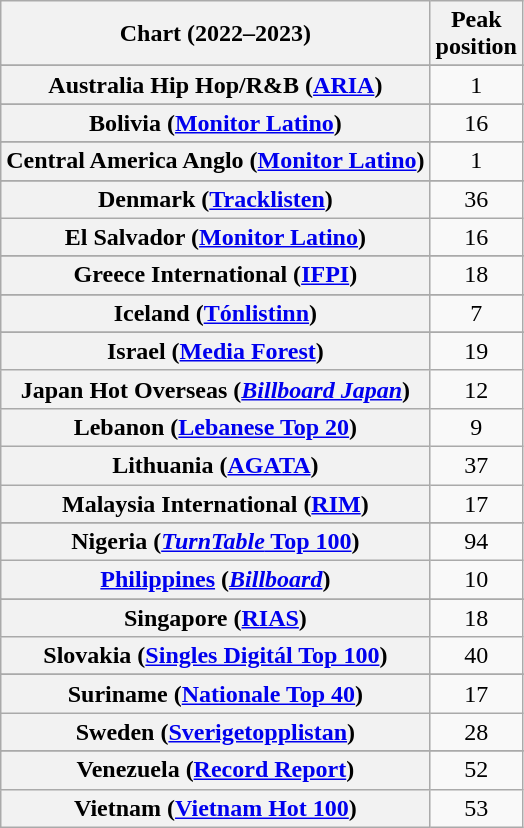<table class="wikitable sortable plainrowheaders" style="text-align:center">
<tr>
<th scope="col">Chart (2022–2023)</th>
<th scope="col">Peak<br>position</th>
</tr>
<tr>
</tr>
<tr>
<th scope="row">Australia Hip Hop/R&B (<a href='#'>ARIA</a>)</th>
<td>1</td>
</tr>
<tr>
</tr>
<tr>
<th scope="row">Bolivia (<a href='#'>Monitor Latino</a>)</th>
<td>16</td>
</tr>
<tr>
</tr>
<tr>
</tr>
<tr>
</tr>
<tr>
<th scope="row">Central America Anglo (<a href='#'>Monitor Latino</a>)</th>
<td>1</td>
</tr>
<tr>
</tr>
<tr>
</tr>
<tr>
<th scope="row">Denmark (<a href='#'>Tracklisten</a>)</th>
<td>36</td>
</tr>
<tr>
<th scope="row">El Salvador (<a href='#'>Monitor Latino</a>)</th>
<td>16</td>
</tr>
<tr>
</tr>
<tr>
</tr>
<tr>
</tr>
<tr>
<th scope="row">Greece International (<a href='#'>IFPI</a>)</th>
<td>18</td>
</tr>
<tr>
</tr>
<tr>
<th scope="row">Iceland (<a href='#'>Tónlistinn</a>)</th>
<td>7</td>
</tr>
<tr>
</tr>
<tr>
<th scope="row">Israel (<a href='#'>Media Forest</a>)</th>
<td>19</td>
</tr>
<tr>
<th scope="row">Japan Hot Overseas (<em><a href='#'>Billboard Japan</a></em>)</th>
<td>12</td>
</tr>
<tr>
<th scope="row">Lebanon (<a href='#'>Lebanese Top 20</a>)</th>
<td>9</td>
</tr>
<tr>
<th scope="row">Lithuania (<a href='#'>AGATA</a>)</th>
<td>37</td>
</tr>
<tr>
<th scope="row">Malaysia International (<a href='#'>RIM</a>)</th>
<td>17</td>
</tr>
<tr>
</tr>
<tr>
</tr>
<tr>
</tr>
<tr>
<th scope="row">Nigeria (<a href='#'><em>TurnTable</em> Top 100</a>)</th>
<td>94</td>
</tr>
<tr>
<th scope="row"><a href='#'>Philippines</a> (<em><a href='#'>Billboard</a></em>)</th>
<td>10</td>
</tr>
<tr>
</tr>
<tr>
<th scope="row">Singapore (<a href='#'>RIAS</a>)</th>
<td>18</td>
</tr>
<tr>
<th scope="row">Slovakia (<a href='#'>Singles Digitál Top 100</a>)</th>
<td>40</td>
</tr>
<tr>
</tr>
<tr>
<th scope="row">Suriname (<a href='#'>Nationale Top 40</a>)</th>
<td>17</td>
</tr>
<tr>
<th scope="row">Sweden (<a href='#'>Sverigetopplistan</a>)</th>
<td>28</td>
</tr>
<tr>
</tr>
<tr>
</tr>
<tr>
</tr>
<tr>
</tr>
<tr>
</tr>
<tr>
</tr>
<tr>
</tr>
<tr>
</tr>
<tr>
</tr>
<tr>
</tr>
<tr>
<th scope="row">Venezuela (<a href='#'>Record Report</a>)</th>
<td>52</td>
</tr>
<tr>
<th scope="row">Vietnam (<a href='#'>Vietnam Hot 100</a>)</th>
<td>53</td>
</tr>
</table>
